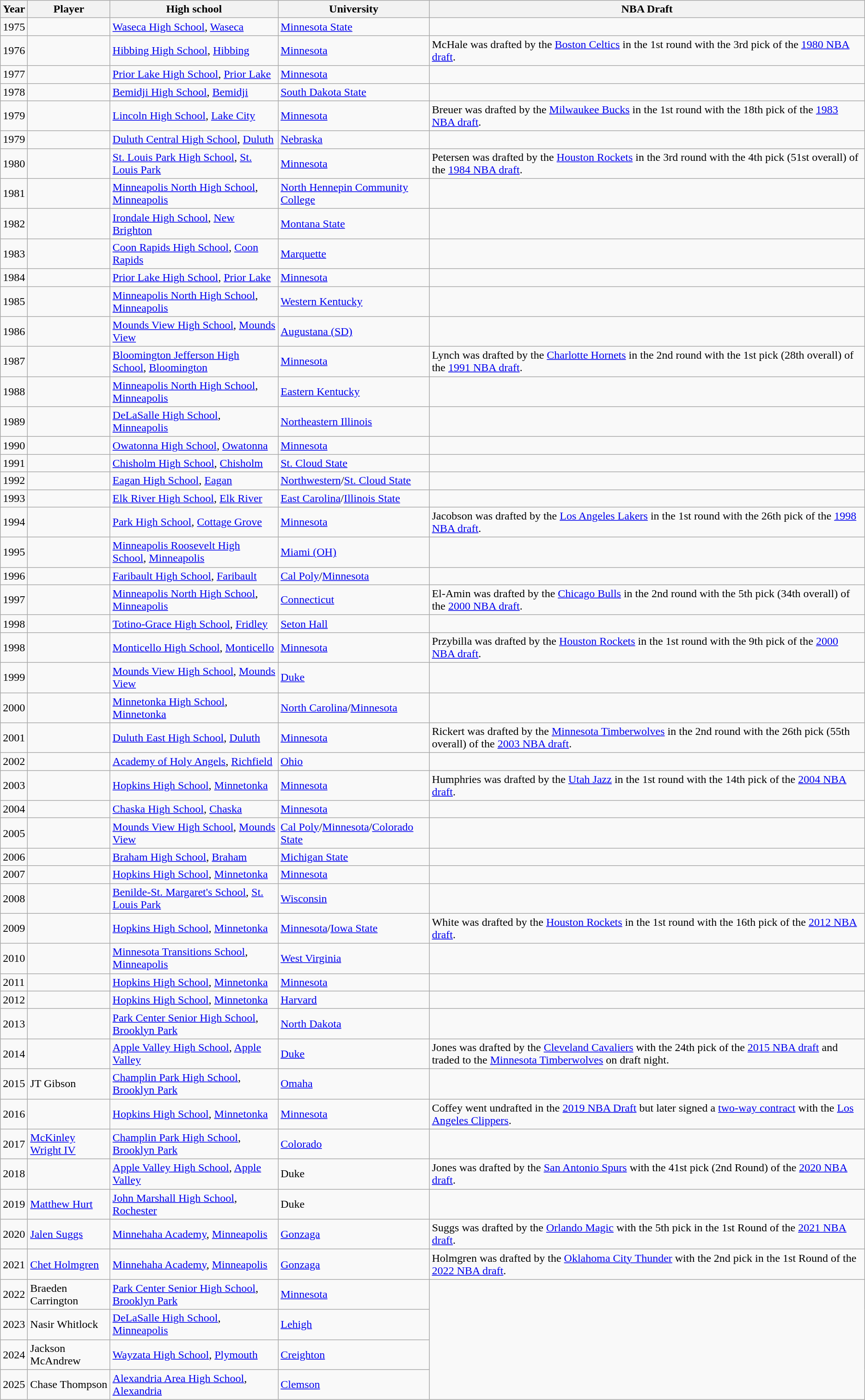<table class="wikitable sortable">
<tr>
<th>Year</th>
<th>Player</th>
<th>High school</th>
<th>University</th>
<th class="unsortable">NBA Draft</th>
</tr>
<tr>
<td>1975</td>
<td></td>
<td><a href='#'>Waseca High School</a>, <a href='#'>Waseca</a></td>
<td><a href='#'>Minnesota State</a></td>
<td></td>
</tr>
<tr>
<td>1976</td>
<td></td>
<td><a href='#'>Hibbing High School</a>, <a href='#'>Hibbing</a></td>
<td><a href='#'>Minnesota</a></td>
<td>McHale was drafted by the <a href='#'>Boston Celtics</a> in the 1st round with the 3rd pick of the <a href='#'>1980 NBA draft</a>.</td>
</tr>
<tr>
<td>1977</td>
<td></td>
<td><a href='#'>Prior Lake High School</a>, <a href='#'>Prior Lake</a></td>
<td><a href='#'>Minnesota</a></td>
<td></td>
</tr>
<tr>
<td>1978</td>
<td></td>
<td><a href='#'>Bemidji High School</a>, <a href='#'>Bemidji</a></td>
<td><a href='#'>South Dakota State</a></td>
<td></td>
</tr>
<tr>
<td>1979</td>
<td></td>
<td><a href='#'>Lincoln High School</a>, <a href='#'>Lake City</a></td>
<td><a href='#'>Minnesota</a></td>
<td>Breuer was drafted by the <a href='#'>Milwaukee Bucks</a> in the 1st round with the 18th pick of the <a href='#'>1983 NBA draft</a>.</td>
</tr>
<tr>
<td>1979</td>
<td></td>
<td><a href='#'>Duluth Central High School</a>, <a href='#'>Duluth</a></td>
<td><a href='#'>Nebraska</a></td>
<td></td>
</tr>
<tr>
<td>1980</td>
<td></td>
<td><a href='#'>St. Louis Park High School</a>, <a href='#'>St. Louis Park</a></td>
<td><a href='#'>Minnesota</a></td>
<td>Petersen was drafted by the <a href='#'>Houston Rockets</a> in the 3rd round with the 4th pick (51st overall) of the <a href='#'>1984 NBA draft</a>.</td>
</tr>
<tr>
<td>1981</td>
<td></td>
<td><a href='#'>Minneapolis North High School</a>, <a href='#'>Minneapolis</a></td>
<td><a href='#'>North Hennepin Community College</a></td>
<td></td>
</tr>
<tr>
<td>1982</td>
<td></td>
<td><a href='#'>Irondale High School</a>, <a href='#'>New Brighton</a></td>
<td><a href='#'>Montana State</a></td>
<td></td>
</tr>
<tr>
<td>1983</td>
<td></td>
<td><a href='#'>Coon Rapids High School</a>, <a href='#'>Coon Rapids</a></td>
<td><a href='#'>Marquette</a></td>
<td></td>
</tr>
<tr>
<td>1984</td>
<td></td>
<td><a href='#'>Prior Lake High School</a>, <a href='#'>Prior Lake</a></td>
<td><a href='#'>Minnesota</a></td>
<td></td>
</tr>
<tr>
<td>1985</td>
<td></td>
<td><a href='#'>Minneapolis North High School</a>, <a href='#'>Minneapolis</a></td>
<td><a href='#'>Western Kentucky</a></td>
<td></td>
</tr>
<tr>
<td>1986</td>
<td></td>
<td><a href='#'>Mounds View High School</a>, <a href='#'>Mounds View</a></td>
<td><a href='#'>Augustana (SD)</a></td>
<td></td>
</tr>
<tr>
<td>1987</td>
<td></td>
<td><a href='#'>Bloomington Jefferson High School</a>, <a href='#'>Bloomington</a></td>
<td><a href='#'>Minnesota</a></td>
<td>Lynch was drafted by the <a href='#'>Charlotte Hornets</a> in the 2nd round with the 1st pick (28th overall) of the <a href='#'>1991 NBA draft</a>.</td>
</tr>
<tr>
<td>1988</td>
<td></td>
<td><a href='#'>Minneapolis North High School</a>, <a href='#'>Minneapolis</a></td>
<td><a href='#'>Eastern Kentucky</a></td>
<td></td>
</tr>
<tr>
<td>1989</td>
<td></td>
<td><a href='#'>DeLaSalle High School</a>, <a href='#'>Minneapolis</a></td>
<td><a href='#'>Northeastern Illinois</a></td>
<td></td>
</tr>
<tr>
<td>1990</td>
<td></td>
<td><a href='#'>Owatonna High School</a>, <a href='#'>Owatonna</a></td>
<td><a href='#'>Minnesota</a></td>
<td></td>
</tr>
<tr>
<td>1991</td>
<td></td>
<td><a href='#'>Chisholm High School</a>, <a href='#'>Chisholm</a></td>
<td><a href='#'>St. Cloud State</a></td>
<td></td>
</tr>
<tr>
<td>1992</td>
<td></td>
<td><a href='#'>Eagan High School</a>, <a href='#'>Eagan</a></td>
<td><a href='#'>Northwestern</a>/<a href='#'>St. Cloud State</a></td>
<td></td>
</tr>
<tr>
<td>1993</td>
<td></td>
<td><a href='#'>Elk River High School</a>, <a href='#'>Elk River</a></td>
<td><a href='#'>East Carolina</a>/<a href='#'>Illinois State</a></td>
<td></td>
</tr>
<tr>
<td>1994</td>
<td></td>
<td><a href='#'>Park High School</a>, <a href='#'>Cottage Grove</a></td>
<td><a href='#'>Minnesota</a></td>
<td>Jacobson was drafted by the <a href='#'>Los Angeles Lakers</a> in the 1st round with the 26th pick of the <a href='#'>1998 NBA draft</a>.</td>
</tr>
<tr>
<td>1995</td>
<td></td>
<td><a href='#'>Minneapolis Roosevelt High School</a>, <a href='#'>Minneapolis</a></td>
<td><a href='#'>Miami (OH)</a></td>
<td></td>
</tr>
<tr>
<td>1996</td>
<td></td>
<td><a href='#'>Faribault High School</a>, <a href='#'>Faribault</a></td>
<td><a href='#'>Cal Poly</a>/<a href='#'>Minnesota</a></td>
<td></td>
</tr>
<tr>
<td>1997</td>
<td></td>
<td><a href='#'>Minneapolis North High School</a>, <a href='#'>Minneapolis</a></td>
<td><a href='#'>Connecticut</a></td>
<td>El-Amin was drafted by the <a href='#'>Chicago Bulls</a> in the 2nd round with the 5th pick (34th overall) of the <a href='#'>2000 NBA draft</a>.</td>
</tr>
<tr>
<td>1998</td>
<td></td>
<td><a href='#'>Totino-Grace High School</a>, <a href='#'>Fridley</a></td>
<td><a href='#'>Seton Hall</a></td>
<td></td>
</tr>
<tr>
<td>1998</td>
<td></td>
<td><a href='#'>Monticello High School</a>, <a href='#'>Monticello</a></td>
<td><a href='#'>Minnesota</a></td>
<td>Przybilla was drafted by the <a href='#'>Houston Rockets</a> in the 1st round with the 9th pick of the <a href='#'>2000 NBA draft</a>.</td>
</tr>
<tr>
<td>1999</td>
<td></td>
<td><a href='#'>Mounds View High School</a>, <a href='#'>Mounds View</a></td>
<td><a href='#'>Duke</a></td>
<td></td>
</tr>
<tr>
<td>2000</td>
<td></td>
<td><a href='#'>Minnetonka High School</a>, <a href='#'>Minnetonka</a></td>
<td><a href='#'>North Carolina</a>/<a href='#'>Minnesota</a></td>
<td></td>
</tr>
<tr>
<td>2001</td>
<td></td>
<td><a href='#'>Duluth East High School</a>, <a href='#'>Duluth</a></td>
<td><a href='#'>Minnesota</a></td>
<td>Rickert was drafted by the <a href='#'>Minnesota Timberwolves</a> in the 2nd round with the 26th pick (55th overall) of the <a href='#'>2003 NBA draft</a>.</td>
</tr>
<tr>
<td>2002</td>
<td></td>
<td><a href='#'>Academy of Holy Angels</a>, <a href='#'>Richfield</a></td>
<td><a href='#'>Ohio</a></td>
<td></td>
</tr>
<tr>
<td>2003</td>
<td></td>
<td><a href='#'>Hopkins High School</a>, <a href='#'>Minnetonka</a></td>
<td><a href='#'>Minnesota</a></td>
<td>Humphries was drafted by the <a href='#'>Utah Jazz</a> in the 1st round with the 14th pick of the <a href='#'>2004 NBA draft</a>.</td>
</tr>
<tr>
<td>2004</td>
<td></td>
<td><a href='#'>Chaska High School</a>, <a href='#'>Chaska</a></td>
<td><a href='#'>Minnesota</a></td>
<td></td>
</tr>
<tr>
<td>2005</td>
<td></td>
<td><a href='#'>Mounds View High School</a>, <a href='#'>Mounds View</a></td>
<td><a href='#'>Cal Poly</a>/<a href='#'>Minnesota</a>/<a href='#'>Colorado State</a></td>
<td></td>
</tr>
<tr>
<td>2006</td>
<td></td>
<td><a href='#'>Braham High School</a>, <a href='#'>Braham</a></td>
<td><a href='#'>Michigan State</a></td>
<td></td>
</tr>
<tr>
<td>2007</td>
<td></td>
<td><a href='#'>Hopkins High School</a>, <a href='#'>Minnetonka</a></td>
<td><a href='#'>Minnesota</a></td>
<td></td>
</tr>
<tr>
<td>2008</td>
<td></td>
<td><a href='#'>Benilde-St. Margaret's School</a>, <a href='#'>St. Louis Park</a></td>
<td><a href='#'>Wisconsin</a></td>
<td></td>
</tr>
<tr>
<td>2009</td>
<td></td>
<td><a href='#'>Hopkins High School</a>, <a href='#'>Minnetonka</a></td>
<td><a href='#'>Minnesota</a>/<a href='#'>Iowa State</a></td>
<td>White was drafted by the <a href='#'>Houston Rockets</a> in the 1st round with the 16th pick of the <a href='#'>2012 NBA draft</a>.</td>
</tr>
<tr>
<td>2010</td>
<td></td>
<td><a href='#'>Minnesota Transitions School</a>, <a href='#'>Minneapolis</a></td>
<td><a href='#'>West Virginia</a></td>
<td></td>
</tr>
<tr>
<td>2011</td>
<td></td>
<td><a href='#'>Hopkins High School</a>, <a href='#'>Minnetonka</a></td>
<td><a href='#'>Minnesota</a></td>
<td></td>
</tr>
<tr>
<td>2012</td>
<td></td>
<td><a href='#'>Hopkins High School</a>, <a href='#'>Minnetonka</a></td>
<td><a href='#'>Harvard</a></td>
<td></td>
</tr>
<tr>
<td>2013</td>
<td></td>
<td><a href='#'>Park Center Senior High School</a>, <a href='#'>Brooklyn Park</a></td>
<td><a href='#'>North Dakota</a></td>
<td></td>
</tr>
<tr>
<td>2014</td>
<td></td>
<td><a href='#'>Apple Valley High School</a>, <a href='#'>Apple Valley</a></td>
<td><a href='#'>Duke</a></td>
<td>Jones was drafted by the <a href='#'>Cleveland Cavaliers</a> with the 24th pick of the <a href='#'>2015 NBA draft</a> and traded to the <a href='#'>Minnesota Timberwolves</a> on draft night.</td>
</tr>
<tr>
<td>2015</td>
<td>JT Gibson</td>
<td><a href='#'>Champlin Park High School</a>, <a href='#'>Brooklyn Park</a></td>
<td><a href='#'>Omaha</a></td>
<td></td>
</tr>
<tr>
<td>2016</td>
<td></td>
<td><a href='#'>Hopkins High School</a>, <a href='#'>Minnetonka</a></td>
<td><a href='#'>Minnesota</a></td>
<td>Coffey went undrafted in the <a href='#'>2019 NBA Draft</a> but later signed a <a href='#'>two-way contract</a> with the <a href='#'>Los Angeles Clippers</a>.</td>
</tr>
<tr>
<td>2017</td>
<td><a href='#'>McKinley Wright IV</a></td>
<td><a href='#'>Champlin Park High School</a>, <a href='#'>Brooklyn Park</a></td>
<td><a href='#'>Colorado</a></td>
<td></td>
</tr>
<tr>
<td>2018</td>
<td></td>
<td><a href='#'>Apple Valley High School</a>, <a href='#'>Apple Valley</a></td>
<td>Duke</td>
<td>Jones was drafted by the <a href='#'>San Antonio Spurs</a> with the 41st pick (2nd Round) of the <a href='#'>2020 NBA draft</a>.</td>
</tr>
<tr>
<td>2019</td>
<td><a href='#'>Matthew Hurt</a></td>
<td><a href='#'>John Marshall High School</a>, <a href='#'>Rochester</a></td>
<td>Duke</td>
<td></td>
</tr>
<tr>
<td>2020</td>
<td><a href='#'>Jalen Suggs</a></td>
<td><a href='#'>Minnehaha Academy</a>, <a href='#'>Minneapolis</a></td>
<td><a href='#'>Gonzaga</a></td>
<td>Suggs was drafted by the <a href='#'>Orlando Magic</a> with the 5th pick in the 1st Round of the <a href='#'>2021 NBA draft</a>.</td>
</tr>
<tr>
<td>2021</td>
<td><a href='#'>Chet Holmgren</a></td>
<td><a href='#'>Minnehaha Academy</a>, <a href='#'>Minneapolis</a></td>
<td><a href='#'>Gonzaga</a></td>
<td>Holmgren was drafted by the <a href='#'>Oklahoma City Thunder</a> with the 2nd pick in the 1st Round of the <a href='#'>2022 NBA draft</a>.</td>
</tr>
<tr>
<td>2022</td>
<td>Braeden Carrington</td>
<td><a href='#'>Park Center Senior High School</a>, <a href='#'>Brooklyn Park</a></td>
<td><a href='#'>Minnesota</a></td>
</tr>
<tr>
<td>2023</td>
<td>Nasir Whitlock</td>
<td><a href='#'>DeLaSalle High School</a>, <a href='#'>Minneapolis</a></td>
<td><a href='#'>Lehigh</a></td>
</tr>
<tr>
<td>2024</td>
<td>Jackson McAndrew</td>
<td><a href='#'>Wayzata High School</a>, <a href='#'>Plymouth</a></td>
<td><a href='#'>Creighton</a></td>
</tr>
<tr>
<td>2025</td>
<td>Chase Thompson</td>
<td><a href='#'>Alexandria Area High School</a>, <a href='#'>Alexandria</a></td>
<td><a href='#'>Clemson</a></td>
</tr>
</table>
